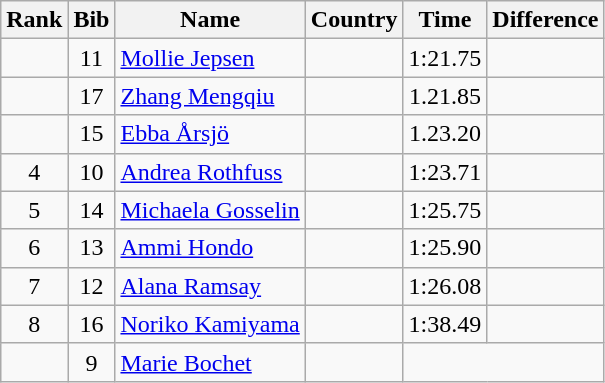<table class="wikitable sortable" style="text-align:center">
<tr>
<th>Rank</th>
<th>Bib</th>
<th>Name</th>
<th>Country</th>
<th>Time</th>
<th>Difference</th>
</tr>
<tr>
<td></td>
<td>11</td>
<td align="left"><a href='#'>Mollie Jepsen</a></td>
<td align="left"></td>
<td>1:21.75</td>
<td></td>
</tr>
<tr>
<td></td>
<td>17</td>
<td align="left"><a href='#'>Zhang Mengqiu</a></td>
<td align="left"></td>
<td>1.21.85</td>
<td></td>
</tr>
<tr>
<td></td>
<td>15</td>
<td align="left"><a href='#'>Ebba Årsjö</a></td>
<td align="left"></td>
<td>1.23.20</td>
<td></td>
</tr>
<tr>
<td>4</td>
<td>10</td>
<td align="left"><a href='#'>Andrea Rothfuss</a></td>
<td align="left"></td>
<td>1:23.71</td>
<td></td>
</tr>
<tr>
<td>5</td>
<td>14</td>
<td align="left"><a href='#'>Michaela Gosselin</a></td>
<td align="left"></td>
<td>1:25.75</td>
<td></td>
</tr>
<tr>
<td>6</td>
<td>13</td>
<td align="left"><a href='#'>Ammi Hondo</a></td>
<td align="left"></td>
<td>1:25.90</td>
<td></td>
</tr>
<tr>
<td>7</td>
<td>12</td>
<td align="left"><a href='#'>Alana Ramsay</a></td>
<td align="left"></td>
<td>1:26.08</td>
<td></td>
</tr>
<tr>
<td>8</td>
<td>16</td>
<td align="left"><a href='#'>Noriko Kamiyama</a></td>
<td align="left"></td>
<td>1:38.49</td>
<td></td>
</tr>
<tr>
<td></td>
<td>9</td>
<td align="left"><a href='#'>Marie Bochet</a></td>
<td align="left"></td>
<td colspan="2"></td>
</tr>
</table>
